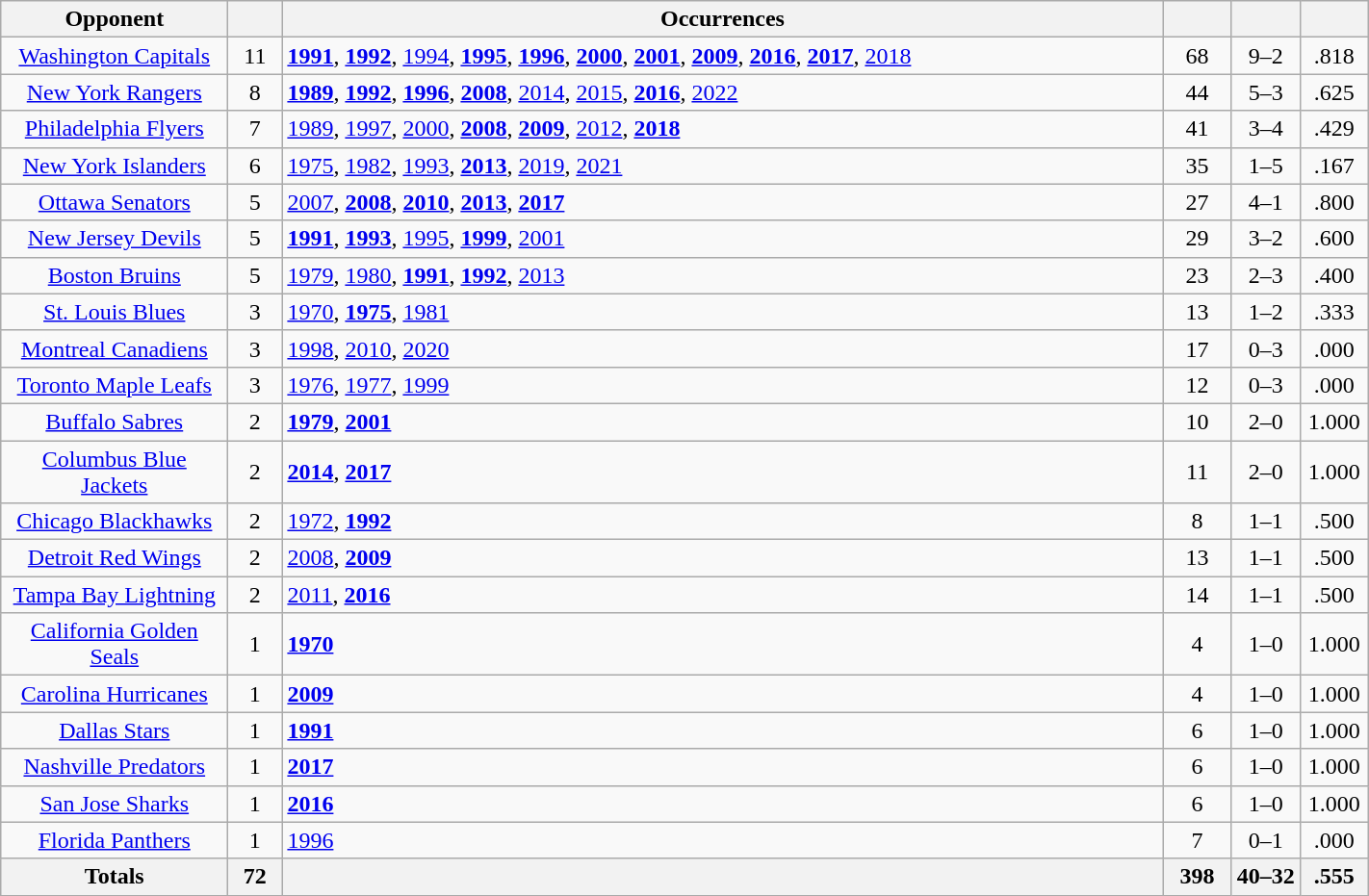<table class="wikitable sortable" style="text-align: center; width: 75%;">
<tr>
<th width="150">Opponent</th>
<th width="30"></th>
<th>Occurrences</th>
<th width="40"></th>
<th width="40"></th>
<th width="40"></th>
</tr>
<tr>
<td><a href='#'>Washington Capitals</a></td>
<td>11</td>
<td align=left><strong><a href='#'>1991</a></strong>, <strong><a href='#'>1992</a></strong>, <a href='#'>1994</a>, <strong><a href='#'>1995</a></strong>, <strong><a href='#'>1996</a></strong>, <strong><a href='#'>2000</a></strong>, <strong><a href='#'>2001</a></strong>, <strong><a href='#'>2009</a></strong>, <strong><a href='#'>2016</a></strong>, <strong><a href='#'>2017</a></strong>, <a href='#'>2018</a></td>
<td>68</td>
<td>9–2</td>
<td>.818</td>
</tr>
<tr>
<td><a href='#'>New York Rangers</a></td>
<td>8</td>
<td align=left><strong><a href='#'>1989</a></strong>, <strong><a href='#'>1992</a></strong>, <strong><a href='#'>1996</a></strong>, <strong><a href='#'>2008</a></strong>, <a href='#'>2014</a>, <a href='#'>2015</a>, <strong><a href='#'>2016</a></strong>, <a href='#'>2022</a></td>
<td>44</td>
<td>5–3</td>
<td>.625</td>
</tr>
<tr>
<td><a href='#'>Philadelphia Flyers</a></td>
<td>7</td>
<td align=left><a href='#'>1989</a>, <a href='#'>1997</a>, <a href='#'>2000</a>, <strong><a href='#'>2008</a></strong>, <strong><a href='#'>2009</a></strong>, <a href='#'>2012</a>, <strong><a href='#'>2018</a></strong></td>
<td>41</td>
<td>3–4</td>
<td>.429</td>
</tr>
<tr>
<td><a href='#'>New York Islanders</a></td>
<td>6</td>
<td align=left><a href='#'>1975</a>, <a href='#'>1982</a>, <a href='#'>1993</a>, <strong><a href='#'>2013</a></strong>, <a href='#'>2019</a>, <a href='#'>2021</a></td>
<td>35</td>
<td>1–5</td>
<td>.167</td>
</tr>
<tr>
<td><a href='#'>Ottawa Senators</a></td>
<td>5</td>
<td align=left><a href='#'>2007</a>, <strong><a href='#'>2008</a></strong>, <strong><a href='#'>2010</a></strong>, <strong><a href='#'>2013</a></strong>, <strong><a href='#'>2017</a></strong></td>
<td>27</td>
<td>4–1</td>
<td>.800</td>
</tr>
<tr>
<td><a href='#'>New Jersey Devils</a></td>
<td>5</td>
<td align=left><strong><a href='#'>1991</a></strong>, <strong><a href='#'>1993</a></strong>, <a href='#'>1995</a>, <strong><a href='#'>1999</a></strong>, <a href='#'>2001</a></td>
<td>29</td>
<td>3–2</td>
<td>.600</td>
</tr>
<tr>
<td><a href='#'>Boston Bruins</a></td>
<td>5</td>
<td align=left><a href='#'>1979</a>, <a href='#'>1980</a>, <strong><a href='#'>1991</a></strong>, <strong><a href='#'>1992</a></strong>, <a href='#'>2013</a></td>
<td>23</td>
<td>2–3</td>
<td>.400</td>
</tr>
<tr>
<td><a href='#'>St. Louis Blues</a></td>
<td>3</td>
<td align=left><a href='#'>1970</a>, <strong><a href='#'>1975</a></strong>, <a href='#'>1981</a></td>
<td>13</td>
<td>1–2</td>
<td>.333</td>
</tr>
<tr>
<td><a href='#'>Montreal Canadiens</a></td>
<td>3</td>
<td align=left><a href='#'>1998</a>, <a href='#'>2010</a>, <a href='#'>2020</a></td>
<td>17</td>
<td>0–3</td>
<td>.000</td>
</tr>
<tr>
<td><a href='#'>Toronto Maple Leafs</a></td>
<td>3</td>
<td align=left><a href='#'>1976</a>, <a href='#'>1977</a>, <a href='#'>1999</a></td>
<td>12</td>
<td>0–3</td>
<td>.000</td>
</tr>
<tr>
<td><a href='#'>Buffalo Sabres</a></td>
<td>2</td>
<td align=left><strong><a href='#'>1979</a></strong>, <strong><a href='#'>2001</a></strong></td>
<td>10</td>
<td>2–0</td>
<td>1.000</td>
</tr>
<tr>
<td><a href='#'>Columbus Blue Jackets</a></td>
<td>2</td>
<td align=left><strong><a href='#'>2014</a></strong>, <strong><a href='#'>2017</a></strong></td>
<td>11</td>
<td>2–0</td>
<td>1.000</td>
</tr>
<tr>
<td><a href='#'>Chicago Blackhawks</a></td>
<td>2</td>
<td align=left><a href='#'>1972</a>, <strong><a href='#'>1992</a></strong></td>
<td>8</td>
<td>1–1</td>
<td>.500</td>
</tr>
<tr>
<td><a href='#'>Detroit Red Wings</a></td>
<td>2</td>
<td align=left><a href='#'>2008</a>, <strong><a href='#'>2009</a></strong></td>
<td>13</td>
<td>1–1</td>
<td>.500</td>
</tr>
<tr>
<td><a href='#'>Tampa Bay Lightning</a></td>
<td>2</td>
<td align=left><a href='#'>2011</a>, <strong><a href='#'>2016</a></strong></td>
<td>14</td>
<td>1–1</td>
<td>.500</td>
</tr>
<tr>
<td><a href='#'>California Golden Seals</a></td>
<td>1</td>
<td align=left><strong><a href='#'>1970</a></strong></td>
<td>4</td>
<td>1–0</td>
<td>1.000</td>
</tr>
<tr>
<td><a href='#'>Carolina Hurricanes</a></td>
<td>1</td>
<td align=left><strong><a href='#'>2009</a></strong></td>
<td>4</td>
<td>1–0</td>
<td>1.000</td>
</tr>
<tr>
<td><a href='#'>Dallas Stars</a></td>
<td>1</td>
<td align=left><strong><a href='#'>1991</a></strong></td>
<td>6</td>
<td>1–0</td>
<td>1.000</td>
</tr>
<tr>
<td><a href='#'>Nashville Predators</a></td>
<td>1</td>
<td align=left><strong><a href='#'>2017</a></strong></td>
<td>6</td>
<td>1–0</td>
<td>1.000</td>
</tr>
<tr>
<td><a href='#'>San Jose Sharks</a></td>
<td>1</td>
<td align=left><strong><a href='#'>2016</a></strong></td>
<td>6</td>
<td>1–0</td>
<td>1.000</td>
</tr>
<tr>
<td><a href='#'>Florida Panthers</a></td>
<td>1</td>
<td align=left><a href='#'>1996</a></td>
<td>7</td>
<td>0–1</td>
<td>.000</td>
</tr>
<tr>
<th width="150">Totals</th>
<th width="30">72</th>
<th></th>
<th width="40">398</th>
<th width="40">40–32</th>
<th width="40">.555</th>
</tr>
</table>
